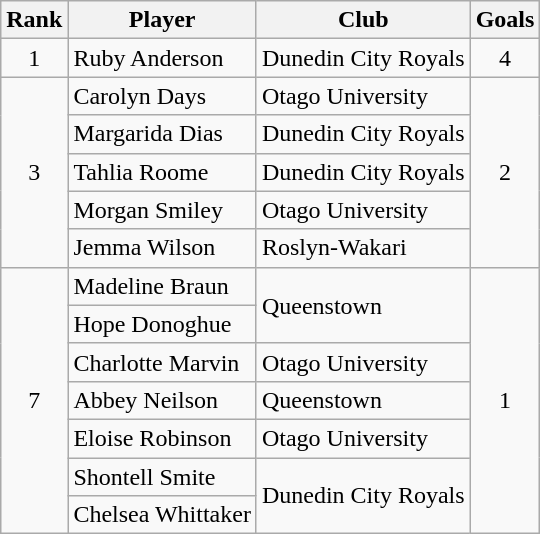<table class="wikitable" style="text-align:center">
<tr>
<th>Rank</th>
<th>Player</th>
<th>Club</th>
<th>Goals</th>
</tr>
<tr>
<td>1</td>
<td align=left>Ruby Anderson</td>
<td align=left>Dunedin City Royals</td>
<td>4</td>
</tr>
<tr>
<td rowspan=5>3</td>
<td align=left>Carolyn Days</td>
<td align=left>Otago University</td>
<td rowspan=5>2</td>
</tr>
<tr>
<td align=left>Margarida Dias</td>
<td align=left>Dunedin City Royals</td>
</tr>
<tr>
<td align=left>Tahlia Roome</td>
<td align=left>Dunedin City Royals</td>
</tr>
<tr>
<td align=left>Morgan Smiley</td>
<td align=left>Otago University</td>
</tr>
<tr>
<td align=left>Jemma Wilson</td>
<td align=left>Roslyn-Wakari</td>
</tr>
<tr>
<td rowspan=7>7</td>
<td align=left>Madeline Braun</td>
<td align=left rowspan=2>Queenstown</td>
<td rowspan=7>1</td>
</tr>
<tr>
<td align=left>Hope Donoghue</td>
</tr>
<tr>
<td align=left>Charlotte Marvin</td>
<td align=left>Otago University</td>
</tr>
<tr>
<td align=left>Abbey Neilson</td>
<td align=left>Queenstown</td>
</tr>
<tr>
<td align=left>Eloise Robinson</td>
<td align=left>Otago University</td>
</tr>
<tr>
<td align=left>Shontell Smite</td>
<td align=left rowspan=2>Dunedin City Royals</td>
</tr>
<tr>
<td align=left>Chelsea Whittaker</td>
</tr>
</table>
